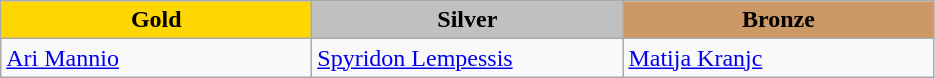<table class="wikitable" style="text-align:left">
<tr align="center">
<td width=200 bgcolor=gold><strong>Gold</strong></td>
<td width=200 bgcolor=silver><strong>Silver</strong></td>
<td width=200 bgcolor=CC9966><strong>Bronze</strong></td>
</tr>
<tr>
<td><a href='#'>Ari Mannio</a><br><em></em></td>
<td><a href='#'>Spyridon Lempessis</a><br><em></em></td>
<td><a href='#'>Matija Kranjc</a><br><em></em></td>
</tr>
</table>
